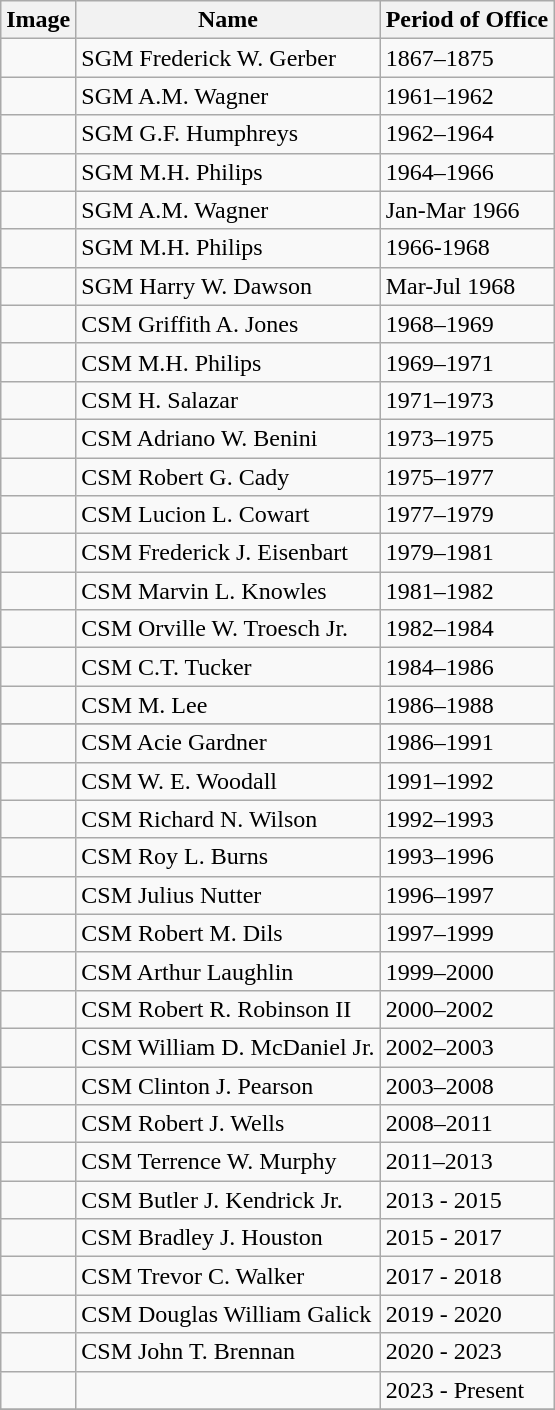<table class="wikitable">
<tr>
<th>Image</th>
<th>Name</th>
<th>Period of Office</th>
</tr>
<tr>
<td></td>
<td>SGM Frederick W. Gerber</td>
<td>1867–1875</td>
</tr>
<tr>
<td></td>
<td>SGM A.M. Wagner</td>
<td>1961–1962</td>
</tr>
<tr>
<td></td>
<td>SGM G.F. Humphreys</td>
<td>1962–1964</td>
</tr>
<tr>
<td></td>
<td>SGM M.H. Philips</td>
<td>1964–1966</td>
</tr>
<tr>
<td></td>
<td>SGM A.M. Wagner</td>
<td>Jan-Mar 1966</td>
</tr>
<tr>
<td></td>
<td>SGM M.H. Philips</td>
<td>1966-1968</td>
</tr>
<tr>
<td></td>
<td>SGM Harry W. Dawson</td>
<td>Mar-Jul 1968</td>
</tr>
<tr>
<td></td>
<td>CSM Griffith A. Jones</td>
<td>1968–1969</td>
</tr>
<tr>
<td></td>
<td>CSM M.H. Philips</td>
<td>1969–1971</td>
</tr>
<tr>
<td></td>
<td>CSM H. Salazar</td>
<td>1971–1973</td>
</tr>
<tr>
<td></td>
<td>CSM Adriano W. Benini</td>
<td>1973–1975</td>
</tr>
<tr>
<td></td>
<td>CSM Robert G. Cady</td>
<td>1975–1977</td>
</tr>
<tr>
<td></td>
<td>CSM Lucion L. Cowart</td>
<td>1977–1979</td>
</tr>
<tr>
<td></td>
<td>CSM Frederick J. Eisenbart</td>
<td>1979–1981</td>
</tr>
<tr>
<td></td>
<td>CSM Marvin L. Knowles</td>
<td>1981–1982</td>
</tr>
<tr>
<td></td>
<td>CSM Orville W. Troesch Jr.</td>
<td>1982–1984</td>
</tr>
<tr>
<td></td>
<td>CSM C.T. Tucker</td>
<td>1984–1986</td>
</tr>
<tr>
<td></td>
<td>CSM M. Lee</td>
<td>1986–1988</td>
</tr>
<tr>
</tr>
<tr>
<td></td>
<td>CSM Acie Gardner</td>
<td>1986–1991</td>
</tr>
<tr>
<td></td>
<td>CSM W. E. Woodall</td>
<td>1991–1992</td>
</tr>
<tr>
<td></td>
<td>CSM Richard N. Wilson</td>
<td>1992–1993</td>
</tr>
<tr>
<td></td>
<td>CSM Roy L. Burns</td>
<td>1993–1996</td>
</tr>
<tr>
<td></td>
<td>CSM Julius Nutter</td>
<td>1996–1997</td>
</tr>
<tr>
<td></td>
<td>CSM Robert M. Dils</td>
<td>1997–1999</td>
</tr>
<tr>
<td></td>
<td>CSM Arthur Laughlin</td>
<td>1999–2000</td>
</tr>
<tr>
<td></td>
<td>CSM Robert R. Robinson II</td>
<td>2000–2002</td>
</tr>
<tr>
<td></td>
<td>CSM William D. McDaniel Jr.</td>
<td>2002–2003</td>
</tr>
<tr>
<td></td>
<td>CSM Clinton J. Pearson</td>
<td>2003–2008</td>
</tr>
<tr>
<td></td>
<td>CSM Robert J. Wells</td>
<td>2008–2011</td>
</tr>
<tr>
<td></td>
<td>CSM Terrence W. Murphy</td>
<td>2011–2013</td>
</tr>
<tr>
<td></td>
<td>CSM Butler J. Kendrick Jr.</td>
<td>2013 - 2015</td>
</tr>
<tr>
<td></td>
<td>CSM Bradley J. Houston</td>
<td>2015 - 2017</td>
</tr>
<tr>
<td></td>
<td>CSM Trevor C. Walker</td>
<td>2017 - 2018</td>
</tr>
<tr>
<td></td>
<td>CSM Douglas William Galick</td>
<td>2019 - 2020</td>
</tr>
<tr>
<td></td>
<td>CSM John T. Brennan</td>
<td>2020 - 2023</td>
</tr>
<tr>
<td></td>
<td></td>
<td>2023 - Present</td>
</tr>
<tr>
</tr>
</table>
